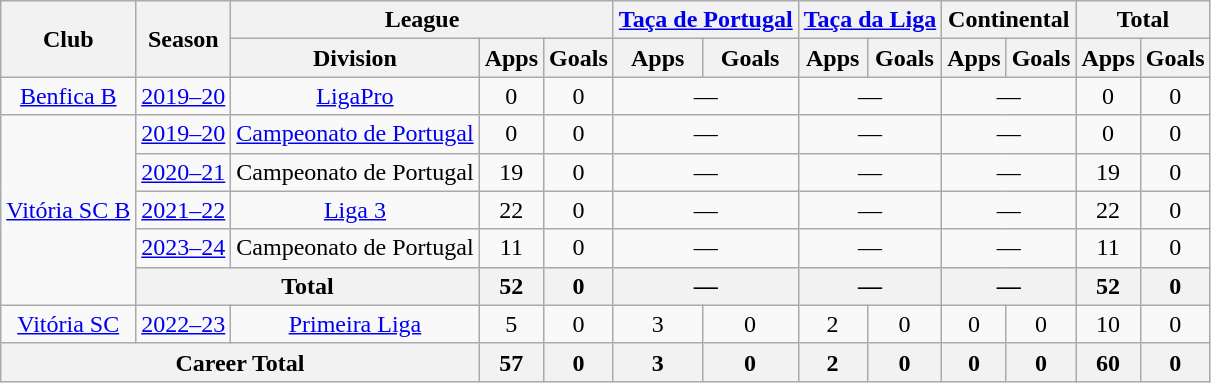<table class="wikitable" style="text-align: center">
<tr>
<th rowspan="2">Club</th>
<th rowspan="2">Season</th>
<th colspan="3">League</th>
<th colspan="2"><a href='#'>Taça de Portugal</a></th>
<th colspan="2"><a href='#'>Taça da Liga</a></th>
<th colspan="2">Continental</th>
<th colspan="2">Total</th>
</tr>
<tr>
<th>Division</th>
<th>Apps</th>
<th>Goals</th>
<th>Apps</th>
<th>Goals</th>
<th>Apps</th>
<th>Goals</th>
<th>Apps</th>
<th>Goals</th>
<th>Apps</th>
<th>Goals</th>
</tr>
<tr>
<td><a href='#'>Benfica B</a></td>
<td><a href='#'>2019–20</a></td>
<td><a href='#'>LigaPro</a></td>
<td>0</td>
<td>0</td>
<td colspan="2">—</td>
<td colspan="2">—</td>
<td colspan="2">—</td>
<td>0</td>
<td>0</td>
</tr>
<tr>
<td rowspan="5"><a href='#'>Vitória SC B</a></td>
<td><a href='#'>2019–20</a></td>
<td><a href='#'>Campeonato de Portugal</a></td>
<td>0</td>
<td>0</td>
<td colspan="2">—</td>
<td colspan="2">—</td>
<td colspan="2">—</td>
<td>0</td>
<td>0</td>
</tr>
<tr>
<td><a href='#'>2020–21</a></td>
<td>Campeonato de Portugal</td>
<td>19</td>
<td>0</td>
<td colspan="2">—</td>
<td colspan="2">—</td>
<td colspan="2">—</td>
<td>19</td>
<td>0</td>
</tr>
<tr>
<td><a href='#'>2021–22</a></td>
<td><a href='#'>Liga 3</a></td>
<td>22</td>
<td>0</td>
<td colspan="2">—</td>
<td colspan="2">—</td>
<td colspan="2">—</td>
<td>22</td>
<td>0</td>
</tr>
<tr>
<td><a href='#'>2023–24</a></td>
<td>Campeonato de Portugal</td>
<td>11</td>
<td>0</td>
<td colspan="2">—</td>
<td colspan="2">—</td>
<td colspan="2">—</td>
<td>11</td>
<td>0</td>
</tr>
<tr>
<th colspan="2">Total</th>
<th>52</th>
<th>0</th>
<th colspan="2">—</th>
<th colspan="2">—</th>
<th colspan="2">—</th>
<th>52</th>
<th>0</th>
</tr>
<tr>
<td><a href='#'>Vitória SC</a></td>
<td><a href='#'>2022–23</a></td>
<td><a href='#'>Primeira Liga</a></td>
<td>5</td>
<td>0</td>
<td>3</td>
<td>0</td>
<td>2</td>
<td>0</td>
<td>0</td>
<td>0</td>
<td>10</td>
<td>0</td>
</tr>
<tr>
<th colspan="3">Career Total</th>
<th>57</th>
<th>0</th>
<th>3</th>
<th>0</th>
<th>2</th>
<th>0</th>
<th>0</th>
<th>0</th>
<th>60</th>
<th>0</th>
</tr>
</table>
